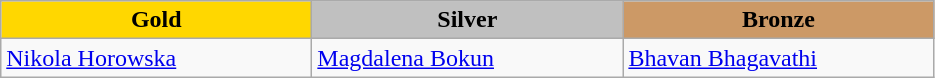<table class="wikitable" style="text-align:left">
<tr align="center">
<td width=200 bgcolor=gold><strong>Gold</strong></td>
<td width=200 bgcolor=silver><strong>Silver</strong></td>
<td width=200 bgcolor=CC9966><strong>Bronze</strong></td>
</tr>
<tr>
<td><a href='#'>Nikola Horowska</a><br></td>
<td><a href='#'>Magdalena Bokun</a><br></td>
<td><a href='#'>Bhavan Bhagavathi</a><br></td>
</tr>
</table>
